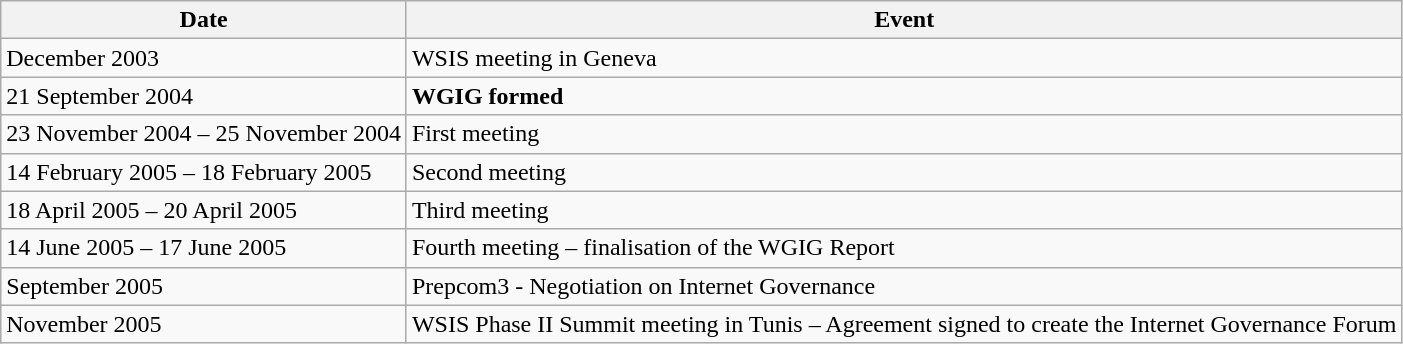<table class="wikitable">
<tr>
<th>Date</th>
<th>Event</th>
</tr>
<tr>
<td>December 2003</td>
<td>WSIS meeting in Geneva</td>
</tr>
<tr>
<td>21 September 2004</td>
<td><strong>WGIG formed</strong></td>
</tr>
<tr>
<td>23 November 2004 – 25 November 2004</td>
<td>First meeting</td>
</tr>
<tr>
<td>14 February 2005 – 18 February 2005</td>
<td>Second meeting</td>
</tr>
<tr>
<td>18 April 2005 – 20 April 2005</td>
<td>Third meeting</td>
</tr>
<tr>
<td>14 June 2005 – 17 June 2005</td>
<td>Fourth meeting – finalisation of the WGIG Report</td>
</tr>
<tr>
<td>September 2005</td>
<td>Prepcom3 - Negotiation on Internet Governance</td>
</tr>
<tr>
<td>November 2005</td>
<td>WSIS Phase II Summit meeting in Tunis – Agreement signed to create the Internet Governance Forum</td>
</tr>
</table>
